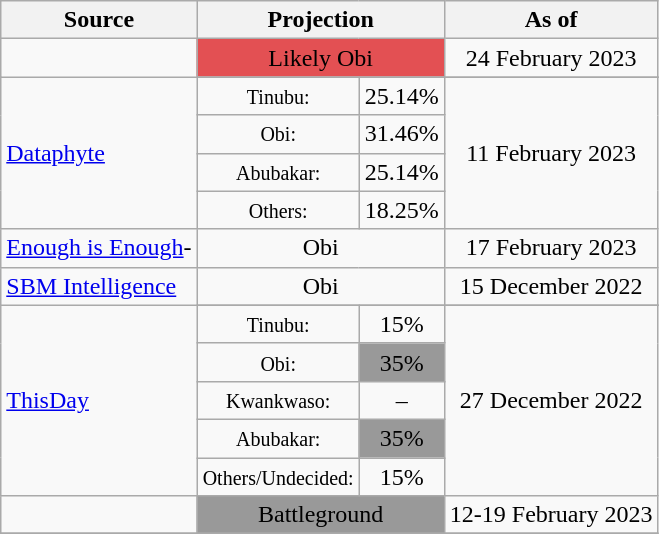<table class="wikitable" style="text-align:center">
<tr>
<th>Source</th>
<th colspan=2>Projection</th>
<th>As of</th>
</tr>
<tr>
<td align="left"></td>
<td colspan=2 bgcolor=#e35053>Likely Obi</td>
<td>24 February 2023</td>
</tr>
<tr>
<td rowspan=5 align="left"><a href='#'>Dataphyte</a></td>
</tr>
<tr>
<td><small>Tinubu:</small></td>
<td>25.14%</td>
<td rowspan=4>11 February 2023</td>
</tr>
<tr>
<td><small>Obi:</small></td>
<td>31.46%</td>
</tr>
<tr>
<td><small>Abubakar:</small></td>
<td>25.14%</td>
</tr>
<tr>
<td><small>Others:</small></td>
<td>18.25%</td>
</tr>
<tr>
<td align="left"><a href='#'>Enough is Enough</a>-<br></td>
<td colspan=2 >Obi</td>
<td>17 February 2023</td>
</tr>
<tr>
<td align="left"><a href='#'>SBM Intelligence</a></td>
<td colspan=2 >Obi</td>
<td>15 December 2022</td>
</tr>
<tr>
<td rowspan=6 align="left"><a href='#'>ThisDay</a></td>
</tr>
<tr>
<td><small>Tinubu:</small></td>
<td>15%</td>
<td rowspan=5>27 December 2022</td>
</tr>
<tr>
<td><small>Obi:</small></td>
<td bgcolor=#999999>35%</td>
</tr>
<tr>
<td><small>Kwankwaso:</small></td>
<td>–</td>
</tr>
<tr>
<td><small>Abubakar:</small></td>
<td bgcolor=#999999>35%</td>
</tr>
<tr>
<td><small>Others/Undecided:</small></td>
<td>15%</td>
</tr>
<tr>
<td align="left"></td>
<td colspan=2 bgcolor=#999999>Battleground</td>
<td>12-19 February 2023</td>
</tr>
<tr>
</tr>
</table>
